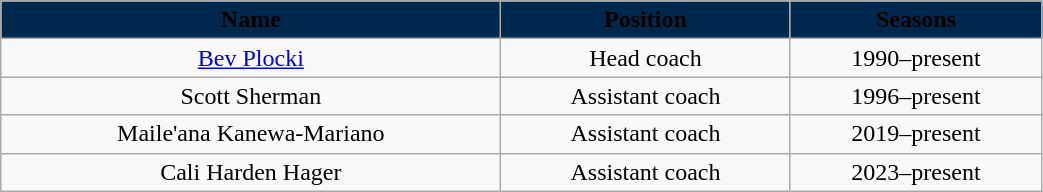<table class="wikitable" width="55%">
<tr>
<th style="background-color:#00274C;"><span>Name</span></th>
<th style="background-color:#00274C;"><span>Position</span></th>
<th style="background-color:#00274C;"><span>Seasons</span></th>
</tr>
<tr align="center">
<td><a href='#'>Bev Plocki</a></td>
<td>Head coach</td>
<td>1990–present</td>
</tr>
<tr align="center">
<td>Scott Sherman</td>
<td>Assistant coach</td>
<td>1996–present</td>
</tr>
<tr align="center">
<td>Maile'ana Kanewa-Mariano</td>
<td>Assistant coach</td>
<td>2019–present</td>
</tr>
<tr align="center">
<td>Cali Harden Hager</td>
<td>Assistant coach</td>
<td>2023–present</td>
</tr>
</table>
